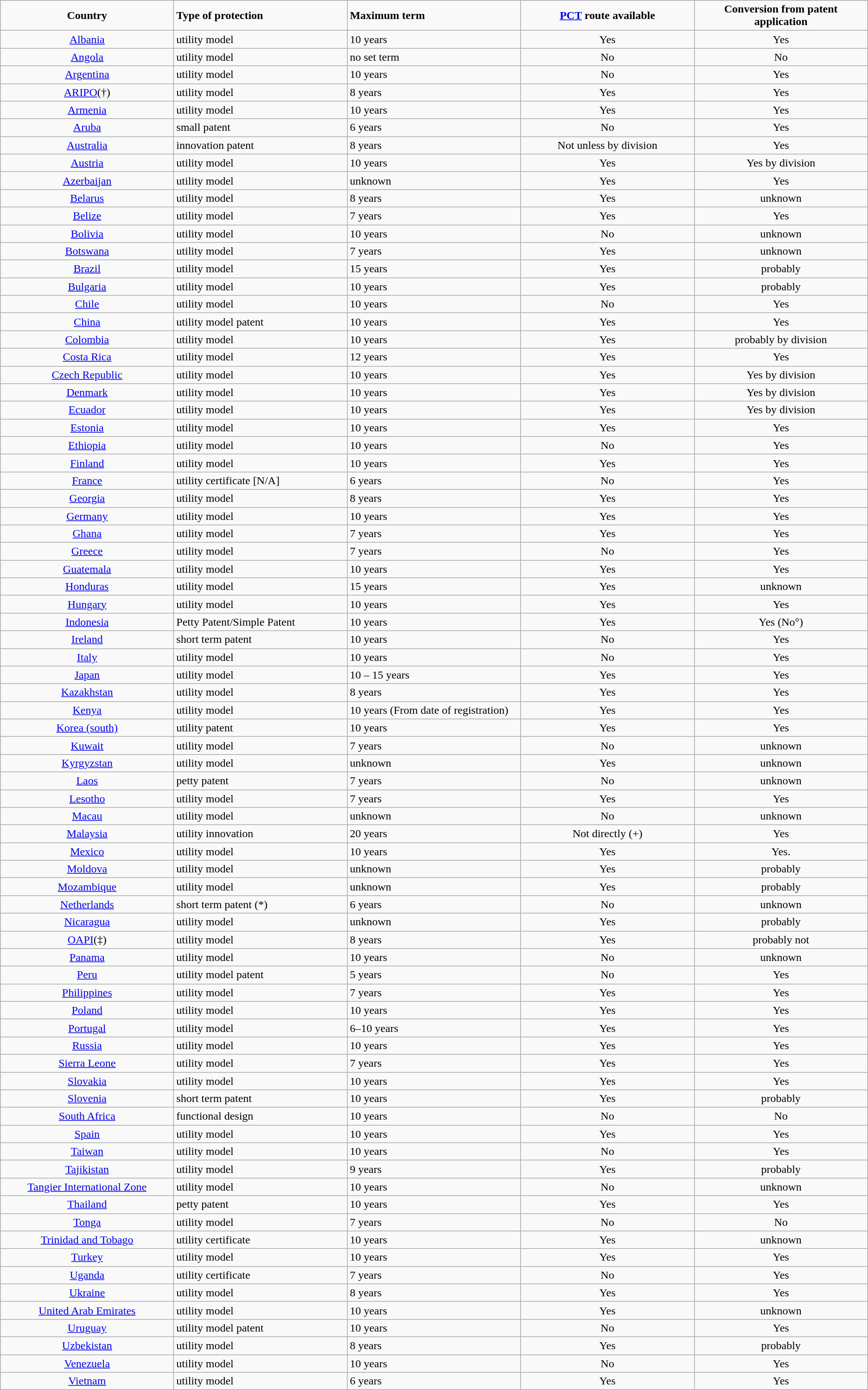<table border="1" class="wikitable sortable">
<tr>
<td align="center" width="10%"><strong>Country</strong></td>
<td width="10%"><strong>Type of protection</strong></td>
<td width="10%"><strong>Maximum term</strong></td>
<td width="10%" align="center"><strong><a href='#'>PCT</a> route available</strong></td>
<td align="center" width="10%"><strong>Conversion from patent application</strong></td>
</tr>
<tr>
<td align="center" width="10%"><a href='#'>Albania</a></td>
<td width="10%">utility model</td>
<td width="10%">10 years</td>
<td width="10%" align="center">Yes</td>
<td align="center" width="10%">Yes</td>
</tr>
<tr>
<td align="center" width="10%"><a href='#'>Angola</a></td>
<td width="10%">utility model</td>
<td width="10%">no set term</td>
<td width="10%" align="center">No</td>
<td align="center" width="10%">No</td>
</tr>
<tr>
<td align="center" width="10%"><a href='#'>Argentina</a></td>
<td width="10%">utility model</td>
<td width="10%">10 years</td>
<td width="10%" align="center">No</td>
<td align="center" width="10%">Yes</td>
</tr>
<tr>
<td align="center" width="10%"><a href='#'>ARIPO</a>(†)</td>
<td width="10%">utility model</td>
<td width="10%">8 years</td>
<td width="10%" align="center">Yes</td>
<td align="center" width="10%">Yes</td>
</tr>
<tr>
<td align="center" width="10%"><a href='#'>Armenia</a></td>
<td width="10%">utility model</td>
<td width="10%">10 years</td>
<td width="10%" align="center">Yes</td>
<td align="center" width="10%">Yes</td>
</tr>
<tr>
<td align="center" width="10%"><a href='#'>Aruba</a></td>
<td width="10%">small patent</td>
<td width="10%">6 years</td>
<td width="10%" align="center">No</td>
<td align="center" width="10%">Yes</td>
</tr>
<tr>
<td align="center" width="10%"><a href='#'>Australia</a></td>
<td width="10%">innovation patent</td>
<td width="10%">8 years</td>
<td width="10%" align="center">Not unless by division</td>
<td align="center" width="10%">Yes</td>
</tr>
<tr>
<td align="center" width="10%"><a href='#'>Austria</a></td>
<td width="10%">utility model</td>
<td width="10%">10 years</td>
<td width="10%" align="center">Yes</td>
<td align="center" width="10%">Yes by division</td>
</tr>
<tr>
<td align="center" width="10%"><a href='#'>Azerbaijan</a></td>
<td width="10%">utility model</td>
<td width="10%">unknown</td>
<td width="10%" align="center">Yes</td>
<td align="center" width="10%">Yes</td>
</tr>
<tr>
<td align="center" width="10%"><a href='#'>Belarus</a></td>
<td width="10%">utility model</td>
<td width="10%">8 years</td>
<td width="10%" align="center">Yes</td>
<td align="center" width="10%">unknown</td>
</tr>
<tr>
<td align="center" width="10%"><a href='#'>Belize</a></td>
<td width="10%">utility model</td>
<td width="10%">7 years</td>
<td width="10%" align="center">Yes</td>
<td align="center" width="10%">Yes</td>
</tr>
<tr>
<td align="center" width="10%"><a href='#'>Bolivia</a></td>
<td width="10%">utility model</td>
<td width="10%">10 years</td>
<td width="10%" align="center">No</td>
<td align="center" width="10%">unknown</td>
</tr>
<tr>
<td align="center" width="10%"><a href='#'>Botswana</a></td>
<td width="10%">utility model</td>
<td width="10%">7 years</td>
<td width="10%" align="center">Yes</td>
<td align="center" width="10%">unknown</td>
</tr>
<tr>
<td align="center" width="10%"><a href='#'>Brazil</a></td>
<td width="10%">utility model</td>
<td width="10%">15 years</td>
<td width="10%" align="center">Yes</td>
<td align="center" width="10%">probably</td>
</tr>
<tr>
<td align="center" width="10%"><a href='#'>Bulgaria</a></td>
<td width="10%">utility model</td>
<td width="10%">10 years</td>
<td width="10%" align="center">Yes</td>
<td align="center" width="10%">probably</td>
</tr>
<tr>
<td align="center" width="10%"><a href='#'>Chile</a></td>
<td width="10%">utility model</td>
<td width="10%">10 years</td>
<td width="10%" align="center">No</td>
<td align="center" width="10%">Yes</td>
</tr>
<tr>
<td align="center" width="10%"><a href='#'>China</a></td>
<td width="10%">utility model patent</td>
<td width="10%">10 years</td>
<td width="10%" align="center">Yes</td>
<td align="center" width="10%">Yes</td>
</tr>
<tr>
<td align="center" width="10%"><a href='#'>Colombia</a></td>
<td width="10%">utility model</td>
<td width="10%">10 years</td>
<td width="10%" align="center">Yes</td>
<td align="center" width="10%">probably by division</td>
</tr>
<tr>
<td align="center" width="10%"><a href='#'>Costa Rica</a></td>
<td width="10%">utility model</td>
<td width="10%">12 years</td>
<td width="10%" align="center">Yes</td>
<td align="center" width="10%">Yes</td>
</tr>
<tr>
<td align="center" width="10%"><a href='#'>Czech Republic</a></td>
<td width="10%">utility model</td>
<td width="10%">10 years</td>
<td width="10%" align="center">Yes</td>
<td align="center" width="10%">Yes by division</td>
</tr>
<tr>
<td align="center" width="10%"><a href='#'>Denmark</a></td>
<td width="10%">utility model</td>
<td width="10%">10 years</td>
<td width="10%" align="center">Yes</td>
<td align="center" width="10%">Yes by division</td>
</tr>
<tr>
<td align="center" width="10%"><a href='#'>Ecuador</a></td>
<td width="10%">utility model</td>
<td width="10%">10 years</td>
<td width="10%" align="center">Yes</td>
<td align="center" width="10%">Yes by division</td>
</tr>
<tr>
<td align="center" width="10%"><a href='#'>Estonia</a></td>
<td width="10%">utility model</td>
<td width="10%">10 years</td>
<td width="10%" align="center">Yes</td>
<td align="center" width="10%">Yes</td>
</tr>
<tr>
<td align="center" width="10%"><a href='#'>Ethiopia</a></td>
<td width="10%">utility model</td>
<td width="10%">10 years</td>
<td width="10%" align="center">No</td>
<td align="center" width="10%">Yes</td>
</tr>
<tr>
<td align="center" width="10%"><a href='#'>Finland</a></td>
<td width="10%">utility model</td>
<td width="10%">10 years</td>
<td width="10%" align="center">Yes</td>
<td align="center" width="10%">Yes</td>
</tr>
<tr>
<td align="center" width="10%"><a href='#'>France</a></td>
<td width="10%">utility certificate [N/A]</td>
<td width="10%">6 years</td>
<td width="10%" align="center">No</td>
<td align="center" width="10%">Yes</td>
</tr>
<tr>
<td align="center" width="10%"><a href='#'>Georgia</a></td>
<td width="10%">utility model</td>
<td width="10%">8 years</td>
<td width="10%" align="center">Yes</td>
<td align="center" width="10%">Yes</td>
</tr>
<tr>
<td align="center" width="10%"><a href='#'>Germany</a></td>
<td width="10%">utility model</td>
<td width="10%">10 years</td>
<td width="10%" align="center">Yes</td>
<td align="center" width="10%">Yes</td>
</tr>
<tr>
<td align="center" width="10%"><a href='#'>Ghana</a></td>
<td width="10%">utility model</td>
<td width="10%">7 years</td>
<td width="10%" align="center">Yes</td>
<td align="center" width="10%">Yes</td>
</tr>
<tr>
<td align="center" width="10%"><a href='#'>Greece</a></td>
<td width="10%">utility model</td>
<td width="10%">7 years</td>
<td width="10%" align="center">No</td>
<td align="center" width="10%">Yes</td>
</tr>
<tr>
<td align="center" width="10%"><a href='#'>Guatemala</a></td>
<td width="10%">utility model</td>
<td width="10%">10 years</td>
<td width="10%" align="center">Yes</td>
<td align="center" width="10%">Yes</td>
</tr>
<tr>
<td align="center" width="10%"><a href='#'>Honduras</a></td>
<td width="10%">utility model</td>
<td width="10%">15 years</td>
<td width="10%" align="center">Yes</td>
<td align="center" width="10%">unknown</td>
</tr>
<tr>
<td align="center" width="10%"><a href='#'>Hungary</a></td>
<td width="10%">utility model</td>
<td width="10%">10 years</td>
<td width="10%" align="center">Yes</td>
<td align="center" width="10%">Yes</td>
</tr>
<tr>
<td align="center" width="10%"><a href='#'>Indonesia</a></td>
<td width="10%">Petty Patent/Simple Patent</td>
<td width="10%">10 years</td>
<td width="10%" align="center">Yes</td>
<td align="center" width="10%">Yes (No°)</td>
</tr>
<tr>
<td align="center" width="10%"><a href='#'>Ireland</a></td>
<td width="10%">short term patent</td>
<td width="10%">10 years</td>
<td width="10%" align="center">No</td>
<td align="center" width="10%">Yes</td>
</tr>
<tr>
<td align="center" width="10%"><a href='#'>Italy</a></td>
<td width="10%">utility model</td>
<td width="10%">10 years</td>
<td width="10%" align="center">No</td>
<td align="center" width="10%">Yes</td>
</tr>
<tr>
<td align="center" width="10%"><a href='#'>Japan</a></td>
<td width="10%">utility model</td>
<td width="10%">10 – 15 years</td>
<td width="10%" align="center">Yes</td>
<td align="center" width="10%">Yes</td>
</tr>
<tr>
<td align="center" width="10%"><a href='#'>Kazakhstan</a></td>
<td width="10%">utility model</td>
<td width="10%">8 years</td>
<td width="10%" align="center">Yes</td>
<td align="center" width="10%">Yes</td>
</tr>
<tr>
<td align="center" width="10%"><a href='#'>Kenya</a></td>
<td width="10%">utility model</td>
<td width="10%">10 years (From date of registration)</td>
<td width="10%" align="center">Yes</td>
<td align="center" width="10%">Yes</td>
</tr>
<tr>
<td align="center" width="10%"><a href='#'>Korea (south)</a></td>
<td width="10%">utility patent</td>
<td width="10%">10 years</td>
<td width="10%" align="center">Yes</td>
<td align="center" width="10%">Yes</td>
</tr>
<tr>
<td align="center" width="10%"><a href='#'>Kuwait</a></td>
<td width="10%">utility model</td>
<td width="10%">7 years</td>
<td width="10%" align="center">No</td>
<td align="center" width="10%">unknown</td>
</tr>
<tr>
<td align="center" width="10%"><a href='#'>Kyrgyzstan</a></td>
<td width="10%">utility model</td>
<td width="10%">unknown</td>
<td width="10%" align="center">Yes</td>
<td align="center" width="10%">unknown</td>
</tr>
<tr>
<td align="center" width="10%"><a href='#'>Laos</a></td>
<td width="10%">petty patent</td>
<td width="10%">7 years</td>
<td width="10%" align="center">No</td>
<td align="center" width="10%">unknown</td>
</tr>
<tr>
<td align="center" width="10%"><a href='#'>Lesotho</a></td>
<td width="10%">utility model</td>
<td width="10%">7 years</td>
<td width="10%" align="center">Yes</td>
<td align="center" width="10%">Yes</td>
</tr>
<tr>
<td align="center" width="10%"><a href='#'>Macau</a></td>
<td width="10%">utility model</td>
<td width="10%">unknown</td>
<td width="10%" align="center">No</td>
<td align="center" width="10%">unknown</td>
</tr>
<tr>
<td align="center" width="10%"><a href='#'>Malaysia</a></td>
<td width="10%">utility innovation</td>
<td width="10%">20 years</td>
<td width="10%" align="center">Not directly (+)</td>
<td align="center" width="10%">Yes</td>
</tr>
<tr>
<td align="center" width="10%"><a href='#'>Mexico</a></td>
<td width="10%">utility model</td>
<td width="10%">10 years</td>
<td width="10%" align="center">Yes</td>
<td align="center" width="10%">Yes.</td>
</tr>
<tr>
<td align="center" width="10%"><a href='#'>Moldova</a></td>
<td width="10%">utility model</td>
<td width="10%">unknown</td>
<td width="10%" align="center">Yes</td>
<td align="center" width="10%">probably</td>
</tr>
<tr>
<td align="center" width="10%"><a href='#'>Mozambique</a></td>
<td width="10%">utility model</td>
<td width="10%">unknown</td>
<td width="10%" align="center">Yes</td>
<td align="center" width="10%">probably</td>
</tr>
<tr>
<td align="center" width="10%"><a href='#'>Netherlands</a></td>
<td width="10%">short term patent (*)</td>
<td width="10%">6 years</td>
<td width="10%" align="center">No</td>
<td align="center" width="10%">unknown</td>
</tr>
<tr>
<td align="center" width="10%"><a href='#'>Nicaragua</a></td>
<td width="10%">utility model</td>
<td width="10%">unknown</td>
<td width="10%" align="center">Yes</td>
<td align="center" width="10%">probably</td>
</tr>
<tr>
<td align="center" width="10%"><a href='#'>OAPI</a>(‡)</td>
<td width="10%">utility model</td>
<td width="10%">8 years</td>
<td width="10%" align="center">Yes</td>
<td align="center" width="10%">probably not</td>
</tr>
<tr>
<td align="center" width="10%"><a href='#'>Panama</a></td>
<td width="10%">utility model</td>
<td width="10%">10 years</td>
<td width="10%" align="center">No</td>
<td align="center" width="10%">unknown</td>
</tr>
<tr>
<td align="center" width="10%"><a href='#'>Peru</a></td>
<td width="10%">utility model patent</td>
<td width="10%">5 years</td>
<td width="10%" align="center">No</td>
<td align="center" width="10%">Yes</td>
</tr>
<tr>
<td align="center" width="10%"><a href='#'>Philippines</a></td>
<td width="10%">utility model</td>
<td width="10%">7 years</td>
<td width="10%" align="center">Yes</td>
<td align="center" width="10%">Yes</td>
</tr>
<tr>
<td align="center" width="10%"><a href='#'>Poland</a></td>
<td width="10%">utility model</td>
<td width="10%">10 years</td>
<td width="10%" align="center">Yes</td>
<td align="center" width="10%">Yes</td>
</tr>
<tr>
<td align="center" width="10%"><a href='#'>Portugal</a></td>
<td width="10%">utility model</td>
<td width="10%">6–10 years</td>
<td width="10%" align="center">Yes</td>
<td align="center" width="10%">Yes</td>
</tr>
<tr>
<td align="center" width="10%"><a href='#'>Russia</a></td>
<td width="10%">utility model</td>
<td width="10%">10 years</td>
<td width="10%" align="center">Yes</td>
<td align="center" width="10%">Yes</td>
</tr>
<tr>
<td align="center" width="10%"><a href='#'>Sierra Leone</a></td>
<td width="10%">utility model</td>
<td width="10%">7 years</td>
<td width="10%" align="center">Yes</td>
<td align="center" width="10%">Yes</td>
</tr>
<tr>
<td align="center" width="10%"><a href='#'>Slovakia</a></td>
<td width="10%">utility model</td>
<td width="10%">10 years</td>
<td width="10%" align="center">Yes</td>
<td align="center" width="10%">Yes</td>
</tr>
<tr>
<td align="center" width="10%"><a href='#'>Slovenia</a></td>
<td width="10%">short term patent</td>
<td width="10%">10 years</td>
<td width="10%" align="center">Yes</td>
<td align="center" width="10%">probably</td>
</tr>
<tr>
<td align="center" width="10%"><a href='#'>South Africa</a></td>
<td width="10%">functional design</td>
<td width="10%">10 years</td>
<td width="10%" align="center">No</td>
<td align="center" width="10%">No</td>
</tr>
<tr>
<td align="center" width="10%"><a href='#'>Spain</a></td>
<td width="10%">utility model</td>
<td width="10%">10 years</td>
<td width="10%" align="center">Yes</td>
<td align="center" width="10%">Yes</td>
</tr>
<tr>
<td align="center" width="10%"><a href='#'>Taiwan</a></td>
<td width="10%">utility model</td>
<td width="10%">10 years</td>
<td width="10%" align="center">No</td>
<td align="center" width="10%">Yes</td>
</tr>
<tr>
<td align="center" width="10%"><a href='#'>Tajikistan</a></td>
<td width="10%">utility model</td>
<td width="10%">9 years</td>
<td width="10%" align="center">Yes</td>
<td align="center" width="10%">probably</td>
</tr>
<tr>
<td align="center" width="10%"><a href='#'>Tangier International Zone</a></td>
<td width="10%">utility model</td>
<td width="10%">10 years</td>
<td width="10%" align="center">No</td>
<td align="center" width="10%">unknown</td>
</tr>
<tr>
<td align="center" width="10%"><a href='#'>Thailand</a></td>
<td width="10%">petty patent</td>
<td width="10%">10 years</td>
<td width="10%" align="center">Yes</td>
<td align="center" width="10%">Yes</td>
</tr>
<tr>
<td align="center" width="10%"><a href='#'>Tonga</a></td>
<td width="10%">utility model</td>
<td width="10%">7 years</td>
<td width="10%" align="center">No</td>
<td align="center" width="10%">No</td>
</tr>
<tr>
<td align="center" width="10%"><a href='#'>Trinidad and Tobago</a></td>
<td width="10%">utility certificate</td>
<td width="10%">10 years</td>
<td width="10%" align="center">Yes</td>
<td align="center" width="10%">unknown</td>
</tr>
<tr>
<td align="center" width="10%"><a href='#'>Turkey</a></td>
<td width="10%">utility model</td>
<td width="10%">10 years</td>
<td width="10%" align="center">Yes</td>
<td align="center" width="10%">Yes</td>
</tr>
<tr>
<td align="center" width="10%"><a href='#'>Uganda</a></td>
<td width="10%">utility certificate</td>
<td width="10%">7 years</td>
<td width="10%" align="center">No</td>
<td align="center" width="10%">Yes</td>
</tr>
<tr>
<td align="center" width="10%"><a href='#'>Ukraine</a></td>
<td width="10%">utility model</td>
<td width="10%">8 years</td>
<td width="10%" align="center">Yes</td>
<td align="center" width="10%">Yes</td>
</tr>
<tr>
<td align="center" width="10%"><a href='#'>United Arab Emirates</a></td>
<td width="10%">utility model</td>
<td width="10%">10 years</td>
<td width="10%" align="center">Yes</td>
<td align="center" width="10%">unknown</td>
</tr>
<tr>
<td align="center" width="10%"><a href='#'>Uruguay</a></td>
<td width="10%">utility model patent</td>
<td width="10%">10 years</td>
<td width="10%" align="center">No</td>
<td align="center" width="10%">Yes</td>
</tr>
<tr>
<td align="center" width="10%"><a href='#'>Uzbekistan</a></td>
<td width="10%">utility model</td>
<td width="10%">8 years</td>
<td width="10%" align="center">Yes</td>
<td align="center" width="10%">probably</td>
</tr>
<tr>
<td align="center" width="10%"><a href='#'>Venezuela</a></td>
<td width="10%">utility model</td>
<td width="10%">10 years</td>
<td width="10%" align="center">No</td>
<td align="center" width="10%">Yes</td>
</tr>
<tr>
<td align="center" width="10%"><a href='#'>Vietnam</a></td>
<td width="10%">utility model</td>
<td width="10%">6 years</td>
<td width="10%" align="center">Yes</td>
<td align="center" width="10%">Yes</td>
</tr>
</table>
